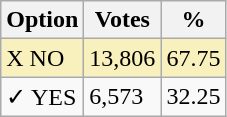<table class="wikitable">
<tr>
<th>Option</th>
<th>Votes</th>
<th>%</th>
</tr>
<tr>
<td style=background:#f8f1bd>X NO</td>
<td style=background:#f8f1bd>13,806</td>
<td style=background:#f8f1bd>67.75</td>
</tr>
<tr>
<td>✓ YES</td>
<td>6,573</td>
<td>32.25</td>
</tr>
</table>
